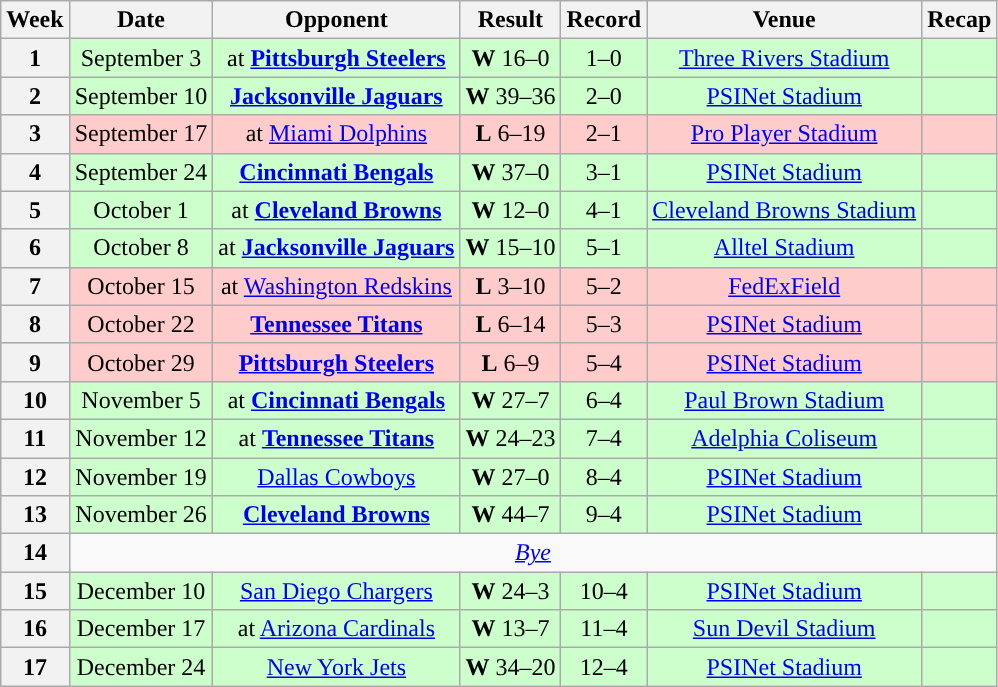<table class="wikitable" style="text-align:center">
<tr>
<th>Week</th>
<th>Date</th>
<th>Opponent</th>
<th>Result</th>
<th>Record</th>
<th>Venue</th>
<th>Recap</th>
</tr>
<tr style="background:#cfc;">
<th>1</th>
<td>September 3</td>
<td>at <strong><a href='#'>Pittsburgh Steelers</a></strong></td>
<td><strong>W</strong> 16–0</td>
<td>1–0</td>
<td><a href='#'>Three Rivers Stadium</a></td>
<td></td>
</tr>
<tr style="background:#cfc;">
<th>2</th>
<td>September 10</td>
<td><strong><a href='#'>Jacksonville Jaguars</a></strong></td>
<td><strong>W</strong> 39–36</td>
<td>2–0</td>
<td><a href='#'>PSINet Stadium</a></td>
<td></td>
</tr>
<tr style="background:#fcc;">
<th>3</th>
<td>September 17</td>
<td>at <a href='#'>Miami Dolphins</a></td>
<td><strong>L</strong> 6–19</td>
<td>2–1</td>
<td><a href='#'>Pro Player Stadium</a></td>
<td></td>
</tr>
<tr style="background:#cfc;">
<th>4</th>
<td>September 24</td>
<td><strong><a href='#'>Cincinnati Bengals</a></strong></td>
<td><strong>W</strong> 37–0</td>
<td>3–1</td>
<td><a href='#'>PSINet Stadium</a></td>
<td></td>
</tr>
<tr style="background:#cfc;">
<th>5</th>
<td>October 1</td>
<td>at <strong><a href='#'>Cleveland Browns</a></strong></td>
<td><strong>W</strong> 12–0</td>
<td>4–1</td>
<td><a href='#'>Cleveland Browns Stadium</a></td>
<td></td>
</tr>
<tr style="background:#cfc;">
<th>6</th>
<td>October 8</td>
<td>at <strong><a href='#'>Jacksonville Jaguars</a></strong></td>
<td><strong>W</strong> 15–10</td>
<td>5–1</td>
<td><a href='#'>Alltel Stadium</a></td>
<td></td>
</tr>
<tr style="background:#fcc;">
<th>7</th>
<td>October 15</td>
<td>at <a href='#'>Washington Redskins</a></td>
<td><strong>L</strong> 3–10</td>
<td>5–2</td>
<td><a href='#'>FedExField</a></td>
<td></td>
</tr>
<tr style="background:#fcc;">
<th>8</th>
<td>October 22</td>
<td><strong><a href='#'>Tennessee Titans</a></strong></td>
<td><strong>L</strong> 6–14</td>
<td>5–3</td>
<td><a href='#'>PSINet Stadium</a></td>
<td></td>
</tr>
<tr style="background:#fcc;">
<th>9</th>
<td>October 29</td>
<td><strong><a href='#'>Pittsburgh Steelers</a></strong></td>
<td><strong>L</strong> 6–9</td>
<td>5–4</td>
<td><a href='#'>PSINet Stadium</a></td>
<td></td>
</tr>
<tr style="background:#cfc;">
<th>10</th>
<td>November 5</td>
<td>at <strong><a href='#'>Cincinnati Bengals</a></strong></td>
<td><strong>W</strong> 27–7</td>
<td>6–4</td>
<td><a href='#'>Paul Brown Stadium</a></td>
<td></td>
</tr>
<tr style="background:#cfc;">
<th>11</th>
<td>November 12</td>
<td>at <strong><a href='#'>Tennessee Titans</a></strong></td>
<td><strong>W</strong> 24–23</td>
<td>7–4</td>
<td><a href='#'>Adelphia Coliseum</a></td>
<td></td>
</tr>
<tr style="background:#cfc;">
<th>12</th>
<td>November 19</td>
<td><a href='#'>Dallas Cowboys</a></td>
<td><strong>W</strong> 27–0</td>
<td>8–4</td>
<td><a href='#'>PSINet Stadium</a></td>
<td></td>
</tr>
<tr style="background:#cfc;">
<th>13</th>
<td>November 26</td>
<td><strong><a href='#'>Cleveland Browns</a></strong></td>
<td><strong>W</strong> 44–7</td>
<td>9–4</td>
<td><a href='#'>PSINet Stadium</a></td>
<td></td>
</tr>
<tr>
<th>14</th>
<td colspan="6" style="text-align:center;"><em><a href='#'>Bye</a></em></td>
</tr>
<tr style="background:#cfc;">
<th>15</th>
<td>December 10</td>
<td><a href='#'>San Diego Chargers</a></td>
<td><strong>W</strong> 24–3</td>
<td>10–4</td>
<td><a href='#'>PSINet Stadium</a></td>
<td></td>
</tr>
<tr style="background:#cfc;">
<th>16</th>
<td>December 17</td>
<td>at <a href='#'>Arizona Cardinals</a></td>
<td><strong>W</strong> 13–7</td>
<td>11–4</td>
<td><a href='#'>Sun Devil Stadium</a></td>
<td></td>
</tr>
<tr style="background:#cfc;">
<th>17</th>
<td>December 24</td>
<td><a href='#'>New York Jets</a></td>
<td><strong>W</strong> 34–20</td>
<td>12–4</td>
<td><a href='#'>PSINet Stadium</a></td>
<td></td>
</tr>
</table>
